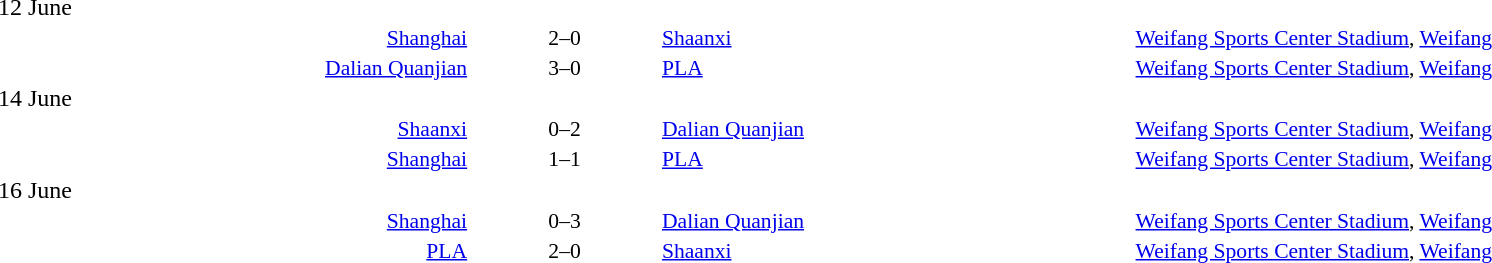<table style="width:100%" cellspacing="1">
<tr>
<th width=25%></th>
<th width=10%></th>
<th width=25%></th>
</tr>
<tr>
<td>12 June</td>
</tr>
<tr style=font-size:90%>
<td align=right><a href='#'>Shanghai</a></td>
<td align=center>2–0</td>
<td><a href='#'>Shaanxi</a></td>
<td><a href='#'>Weifang Sports Center Stadium</a>, <a href='#'>Weifang</a></td>
</tr>
<tr style=font-size:90%>
<td align=right><a href='#'>Dalian Quanjian</a></td>
<td align=center>3–0</td>
<td><a href='#'>PLA</a></td>
<td><a href='#'>Weifang Sports Center Stadium</a>, <a href='#'>Weifang</a></td>
</tr>
<tr>
<td>14 June</td>
</tr>
<tr style=font-size:90%>
<td align=right><a href='#'>Shaanxi</a></td>
<td align=center>0–2</td>
<td><a href='#'>Dalian Quanjian</a></td>
<td><a href='#'>Weifang Sports Center Stadium</a>, <a href='#'>Weifang</a></td>
</tr>
<tr style=font-size:90%>
<td align=right><a href='#'>Shanghai</a></td>
<td align=center>1–1</td>
<td><a href='#'>PLA</a></td>
<td><a href='#'>Weifang Sports Center Stadium</a>, <a href='#'>Weifang</a></td>
</tr>
<tr>
<td>16 June</td>
</tr>
<tr style=font-size:90%>
<td align=right><a href='#'>Shanghai</a></td>
<td align=center>0–3</td>
<td><a href='#'>Dalian Quanjian</a></td>
<td><a href='#'>Weifang Sports Center Stadium</a>, <a href='#'>Weifang</a></td>
</tr>
<tr style=font-size:90%>
<td align=right><a href='#'>PLA</a></td>
<td align=center>2–0</td>
<td><a href='#'>Shaanxi</a></td>
<td><a href='#'>Weifang Sports Center Stadium</a>, <a href='#'>Weifang</a></td>
</tr>
</table>
